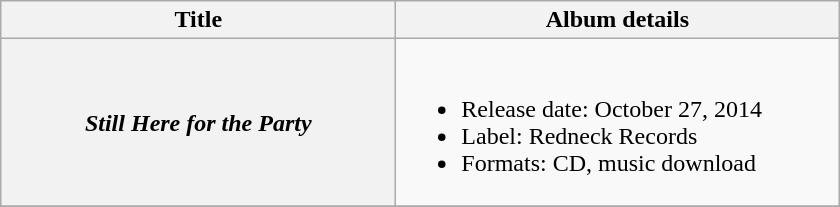<table class="wikitable plainrowheaders">
<tr>
<th style="width:16em;">Title</th>
<th style="width:18em;">Album details</th>
</tr>
<tr>
<th scope="row"><em>Still Here for the Party</em></th>
<td><br><ul><li>Release date: October 27, 2014</li><li>Label: Redneck Records</li><li>Formats: CD, music download</li></ul></td>
</tr>
<tr>
</tr>
</table>
